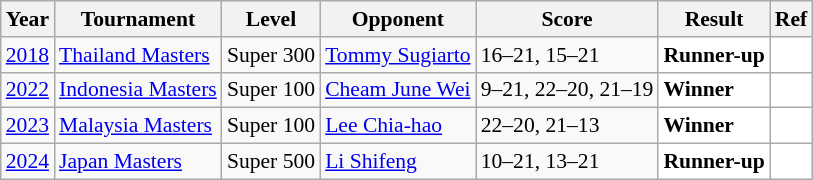<table class="sortable wikitable" style="font-size: 90%;">
<tr>
<th>Year</th>
<th>Tournament</th>
<th>Level</th>
<th>Opponent</th>
<th>Score</th>
<th>Result</th>
<th>Ref</th>
</tr>
<tr>
<td align="center"><a href='#'>2018</a></td>
<td align="left"><a href='#'>Thailand Masters</a></td>
<td align="left">Super 300</td>
<td align="left"> <a href='#'>Tommy Sugiarto</a></td>
<td align="left">16–21, 15–21</td>
<td style="text-align:left; background:white"> <strong>Runner-up</strong></td>
<td style="text-align:center; background:white"></td>
</tr>
<tr>
<td align="center"><a href='#'>2022</a></td>
<td align="left"><a href='#'>Indonesia Masters</a></td>
<td align="left">Super 100</td>
<td align="left"> <a href='#'>Cheam June Wei</a></td>
<td align="left">9–21, 22–20, 21–19</td>
<td style="text-align:left; background:white"> <strong>Winner</strong></td>
<td style="text-align:center; background:white"></td>
</tr>
<tr>
<td align="center"><a href='#'>2023</a></td>
<td align="left"><a href='#'>Malaysia Masters</a></td>
<td align="left">Super 100</td>
<td align="left"> <a href='#'>Lee Chia-hao</a></td>
<td align="left">22–20, 21–13</td>
<td style="text-align:left; background:white"> <strong>Winner</strong></td>
<td style="text-align:center; background:white"></td>
</tr>
<tr>
<td align="center"><a href='#'>2024</a></td>
<td align="left"><a href='#'>Japan Masters</a></td>
<td align="left">Super 500</td>
<td align="left"> <a href='#'>Li Shifeng</a></td>
<td align="left">10–21, 13–21</td>
<td style="text-align:left; background:white"> <strong>Runner-up</strong></td>
<td style="text-align:center; background:white"></td>
</tr>
</table>
